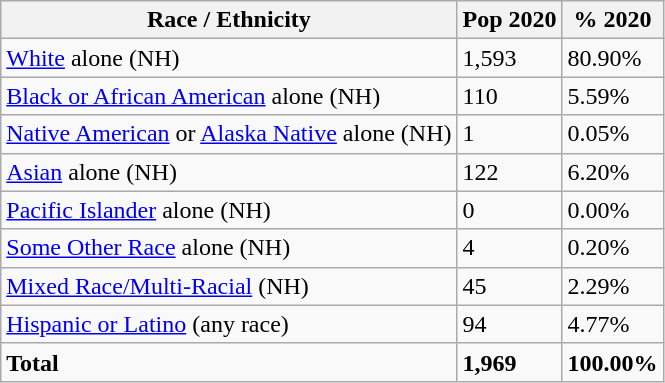<table class="wikitable">
<tr>
<th>Race / Ethnicity</th>
<th>Pop 2020</th>
<th>% 2020</th>
</tr>
<tr>
<td><a href='#'>White</a> alone (NH)</td>
<td>1,593</td>
<td>80.90%</td>
</tr>
<tr>
<td><a href='#'>Black or African American</a> alone (NH)</td>
<td>110</td>
<td>5.59%</td>
</tr>
<tr>
<td><a href='#'>Native American</a> or <a href='#'>Alaska Native</a> alone (NH)</td>
<td>1</td>
<td>0.05%</td>
</tr>
<tr>
<td><a href='#'>Asian</a> alone (NH)</td>
<td>122</td>
<td>6.20%</td>
</tr>
<tr>
<td><a href='#'>Pacific Islander</a> alone (NH)</td>
<td>0</td>
<td>0.00%</td>
</tr>
<tr>
<td><a href='#'>Some Other Race</a> alone (NH)</td>
<td>4</td>
<td>0.20%</td>
</tr>
<tr>
<td><a href='#'>Mixed Race/Multi-Racial</a> (NH)</td>
<td>45</td>
<td>2.29%</td>
</tr>
<tr>
<td><a href='#'>Hispanic or Latino</a> (any race)</td>
<td>94</td>
<td>4.77%</td>
</tr>
<tr>
<td><strong>Total</strong></td>
<td><strong>1,969</strong></td>
<td><strong>100.00%</strong></td>
</tr>
</table>
